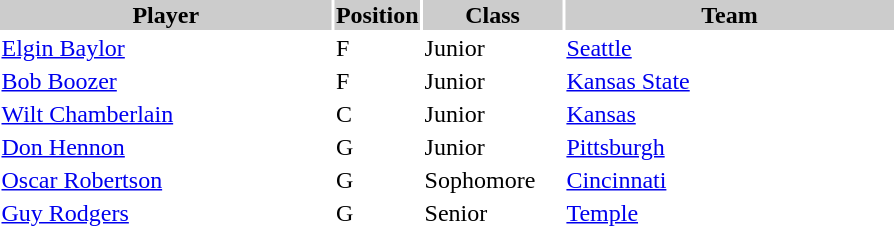<table style="width:600px" "border:'1' 'solid' 'gray'">
<tr>
<th bgcolor="#CCCCCC" style="width:40%">Player</th>
<th bgcolor="#CCCCCC" style="width:4%">Position</th>
<th bgcolor="#CCCCCC" style="width:16%">Class</th>
<th bgcolor="#CCCCCC" style="width:40%">Team</th>
</tr>
<tr>
<td><a href='#'>Elgin Baylor</a></td>
<td>F</td>
<td>Junior</td>
<td><a href='#'>Seattle</a></td>
</tr>
<tr>
<td><a href='#'>Bob Boozer</a></td>
<td>F</td>
<td>Junior</td>
<td><a href='#'>Kansas State</a></td>
</tr>
<tr>
<td><a href='#'>Wilt Chamberlain</a></td>
<td>C</td>
<td>Junior</td>
<td><a href='#'>Kansas</a></td>
</tr>
<tr>
<td><a href='#'>Don Hennon</a></td>
<td>G</td>
<td>Junior</td>
<td><a href='#'>Pittsburgh</a></td>
</tr>
<tr>
<td><a href='#'>Oscar Robertson</a></td>
<td>G</td>
<td>Sophomore</td>
<td><a href='#'>Cincinnati</a></td>
</tr>
<tr>
<td><a href='#'>Guy Rodgers</a></td>
<td>G</td>
<td>Senior</td>
<td><a href='#'>Temple</a></td>
</tr>
</table>
